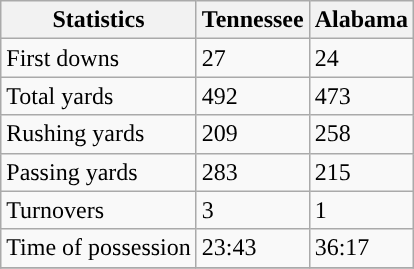<table class="wikitable" style="float: left;">
<tr>
<th>Statistics</th>
<th>Tennessee</th>
<th>Alabama</th>
</tr>
<tr>
<td>First downs</td>
<td>27</td>
<td>24</td>
</tr>
<tr>
<td>Total yards</td>
<td>492</td>
<td>473</td>
</tr>
<tr>
<td>Rushing yards</td>
<td>209</td>
<td>258</td>
</tr>
<tr>
<td>Passing yards</td>
<td>283</td>
<td>215</td>
</tr>
<tr>
<td>Turnovers</td>
<td>3</td>
<td>1</td>
</tr>
<tr>
<td>Time of possession</td>
<td>23:43</td>
<td>36:17</td>
</tr>
<tr>
</tr>
</table>
